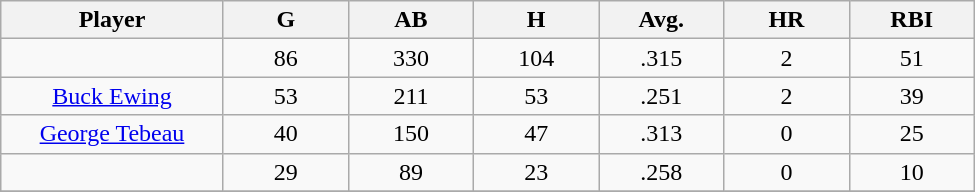<table class="wikitable sortable">
<tr>
<th bgcolor="#DDDDFF" width="16%">Player</th>
<th bgcolor="#DDDDFF" width="9%">G</th>
<th bgcolor="#DDDDFF" width="9%">AB</th>
<th bgcolor="#DDDDFF" width="9%">H</th>
<th bgcolor="#DDDDFF" width="9%">Avg.</th>
<th bgcolor="#DDDDFF" width="9%">HR</th>
<th bgcolor="#DDDDFF" width="9%">RBI</th>
</tr>
<tr align="center">
<td></td>
<td>86</td>
<td>330</td>
<td>104</td>
<td>.315</td>
<td>2</td>
<td>51</td>
</tr>
<tr align="center">
<td><a href='#'>Buck Ewing</a></td>
<td>53</td>
<td>211</td>
<td>53</td>
<td>.251</td>
<td>2</td>
<td>39</td>
</tr>
<tr align=center>
<td><a href='#'>George Tebeau</a></td>
<td>40</td>
<td>150</td>
<td>47</td>
<td>.313</td>
<td>0</td>
<td>25</td>
</tr>
<tr align=center>
<td></td>
<td>29</td>
<td>89</td>
<td>23</td>
<td>.258</td>
<td>0</td>
<td>10</td>
</tr>
<tr align=center>
</tr>
</table>
